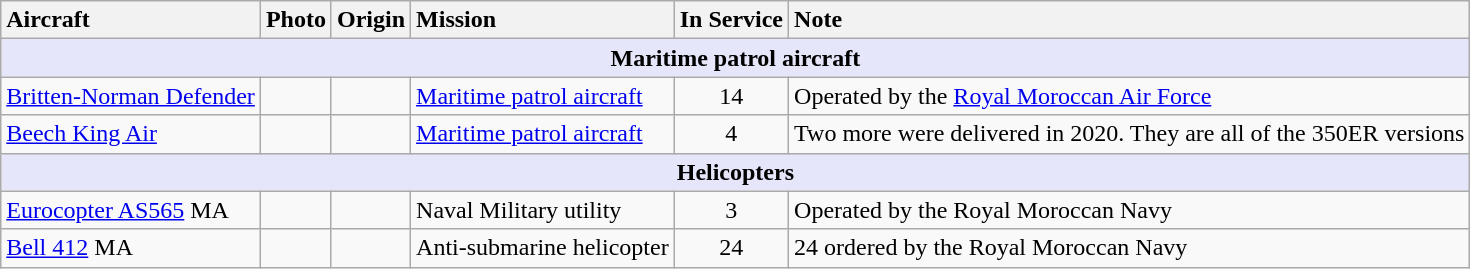<table class=wikitable>
<tr>
<th style="text-align:left;">Aircraft</th>
<th style="text-align:left;">Photo</th>
<th style="text-align:left;">Origin</th>
<th style="text-align:left;">Mission</th>
<th style="text-align:center;">In Service</th>
<th style="text-align:left;">Note</th>
</tr>
<tr>
<th colspan="6" style="background: lavender;">Maritime patrol aircraft</th>
</tr>
<tr>
<td><a href='#'>Britten-Norman Defender</a></td>
<td></td>
<td></td>
<td><a href='#'>Maritime patrol aircraft</a></td>
<td align=center>14</td>
<td>Operated by the <a href='#'>Royal Moroccan Air Force</a></td>
</tr>
<tr>
<td><a href='#'>Beech King Air</a></td>
<td></td>
<td></td>
<td><a href='#'>Maritime patrol aircraft</a></td>
<td align=center>4</td>
<td>Two more were delivered in 2020. They are all of the 350ER versions</td>
</tr>
<tr>
<th colspan="6" style="background: lavender;">Helicopters</th>
</tr>
<tr>
<td><a href='#'>Eurocopter AS565</a> MA</td>
<td></td>
<td></td>
<td>Naval Military utility</td>
<td align=center>3</td>
<td>Operated by the Royal Moroccan Navy</td>
</tr>
<tr>
<td><a href='#'>Bell 412</a> MA</td>
<td></td>
<td></td>
<td>Anti-submarine helicopter</td>
<td align=center>24</td>
<td>24 ordered by the Royal Moroccan Navy</td>
</tr>
</table>
